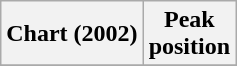<table class="wikitable sortable plainrowheaders">
<tr>
<th>Chart (2002)</th>
<th>Peak<br>position</th>
</tr>
<tr>
</tr>
</table>
